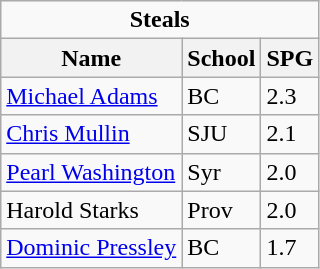<table class="wikitable">
<tr>
<td colspan=3 style="text-align:center;"><strong>Steals</strong></td>
</tr>
<tr>
<th>Name</th>
<th>School</th>
<th>SPG</th>
</tr>
<tr>
<td><a href='#'>Michael Adams</a></td>
<td>BC</td>
<td>2.3</td>
</tr>
<tr>
<td><a href='#'>Chris Mullin</a></td>
<td>SJU</td>
<td>2.1</td>
</tr>
<tr>
<td><a href='#'>Pearl Washington</a></td>
<td>Syr</td>
<td>2.0</td>
</tr>
<tr>
<td>Harold Starks</td>
<td>Prov</td>
<td>2.0</td>
</tr>
<tr>
<td><a href='#'>Dominic Pressley</a></td>
<td>BC</td>
<td>1.7</td>
</tr>
</table>
